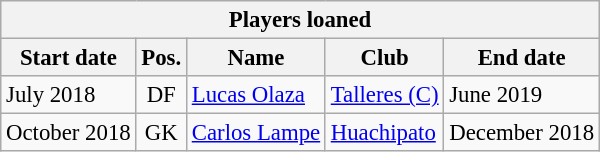<table class="wikitable" style="font-size:95%;">
<tr>
<th colspan="6">Players loaned</th>
</tr>
<tr>
<th>Start date</th>
<th>Pos.</th>
<th>Name</th>
<th>Club</th>
<th>End date</th>
</tr>
<tr>
<td>July 2018</td>
<td align="center">DF</td>
<td> <a href='#'>Lucas Olaza</a></td>
<td> <a href='#'>Talleres (C)</a></td>
<td>June 2019</td>
</tr>
<tr>
<td>October 2018</td>
<td align="center">GK</td>
<td> <a href='#'>Carlos Lampe</a></td>
<td> <a href='#'>Huachipato</a></td>
<td>December 2018</td>
</tr>
</table>
